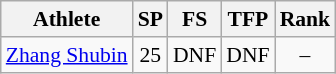<table class="wikitable" border="1" style="font-size:90%">
<tr>
<th>Athlete</th>
<th>SP</th>
<th>FS</th>
<th>TFP</th>
<th>Rank</th>
</tr>
<tr align=center>
<td align=left><a href='#'>Zhang Shubin</a></td>
<td>25</td>
<td>DNF</td>
<td>DNF</td>
<td>–</td>
</tr>
</table>
